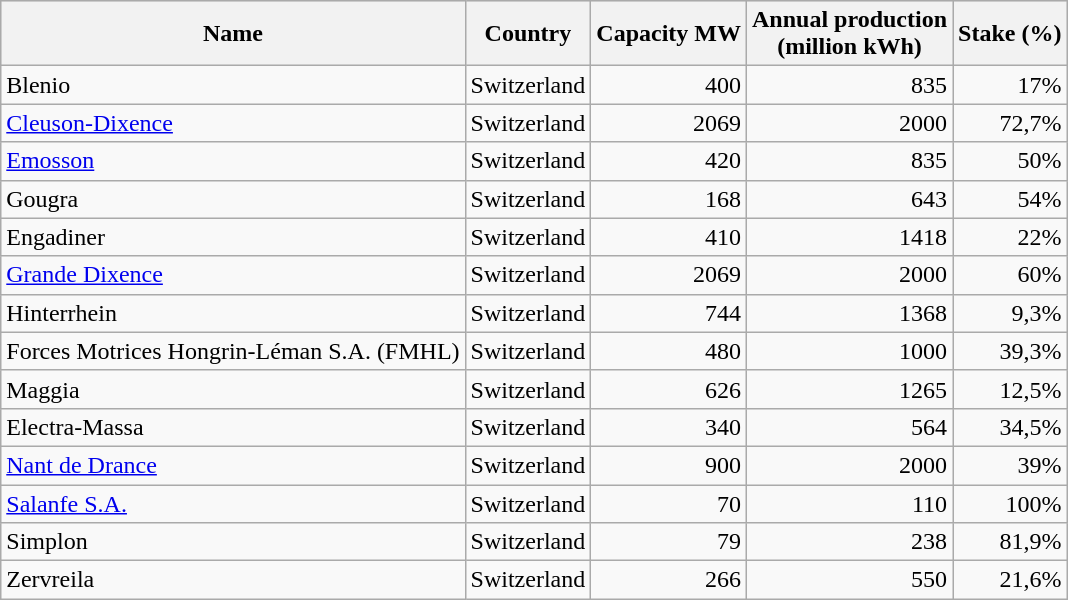<table class="wikitable mw-collapsible mw-collapsed">
<tr bgcolor="#DDDDDD">
<th align="left">Name</th>
<th align="left">Country</th>
<th align="center">Capacity MW</th>
<th align="center">Annual production<br>(million kWh)</th>
<th align="center">Stake (%)</th>
</tr>
<tr>
<td>Blenio</td>
<td align="left">Switzerland</td>
<td align="right">400</td>
<td align="right">835</td>
<td align="right">17%</td>
</tr>
<tr>
<td><a href='#'>Cleuson-Dixence</a></td>
<td align="left">Switzerland</td>
<td align="right">2069</td>
<td align="right">2000</td>
<td align="right">72,7%</td>
</tr>
<tr>
<td><a href='#'>Emosson</a></td>
<td align="left">Switzerland</td>
<td align="right">420</td>
<td align="right">835</td>
<td align="right">50%</td>
</tr>
<tr>
<td>Gougra</td>
<td align="left">Switzerland</td>
<td align="right">168</td>
<td align="right">643</td>
<td align="right">54%</td>
</tr>
<tr>
<td>Engadiner</td>
<td align="left">Switzerland</td>
<td align="right">410</td>
<td align="right">1418</td>
<td align="right">22%</td>
</tr>
<tr>
<td><a href='#'>Grande Dixence</a></td>
<td align="left">Switzerland</td>
<td align="right">2069</td>
<td align="right">2000</td>
<td align="right">60%</td>
</tr>
<tr>
<td>Hinterrhein</td>
<td align="left">Switzerland</td>
<td align="right">744</td>
<td align="right">1368</td>
<td align="right">9,3%</td>
</tr>
<tr>
<td>Forces Motrices Hongrin-Léman S.A. (FMHL)</td>
<td align="left">Switzerland</td>
<td align="right">480</td>
<td align="right">1000</td>
<td align="right">39,3%</td>
</tr>
<tr>
<td>Maggia</td>
<td align="left">Switzerland</td>
<td align="right">626</td>
<td align="right">1265</td>
<td align="right">12,5%</td>
</tr>
<tr>
<td>Electra-Massa</td>
<td align="left">Switzerland</td>
<td align="right">340</td>
<td align="right">564</td>
<td align="right">34,5%</td>
</tr>
<tr>
<td><a href='#'>Nant de Drance</a></td>
<td align="left">Switzerland</td>
<td align="right">900</td>
<td align="right">2000</td>
<td align="right">39%</td>
</tr>
<tr>
<td><a href='#'>Salanfe S.A.</a></td>
<td align="left">Switzerland</td>
<td align="right">70</td>
<td align="right">110</td>
<td align="right">100%</td>
</tr>
<tr>
<td>Simplon</td>
<td align="left">Switzerland</td>
<td align="right">79</td>
<td align="right">238</td>
<td align="right">81,9%</td>
</tr>
<tr>
<td>Zervreila</td>
<td align="left">Switzerland</td>
<td align="right">266</td>
<td align="right">550</td>
<td align="right">21,6%</td>
</tr>
</table>
